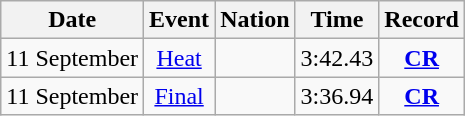<table class="wikitable" style=text-align:center>
<tr>
<th>Date</th>
<th>Event</th>
<th>Nation</th>
<th>Time</th>
<th>Record</th>
</tr>
<tr>
<td>11 September</td>
<td><a href='#'>Heat</a></td>
<td align=left></td>
<td>3:42.43</td>
<td><strong><a href='#'>CR</a></strong></td>
</tr>
<tr>
<td>11 September</td>
<td><a href='#'>Final</a></td>
<td align=left></td>
<td>3:36.94</td>
<td><strong><a href='#'>CR</a></strong></td>
</tr>
</table>
